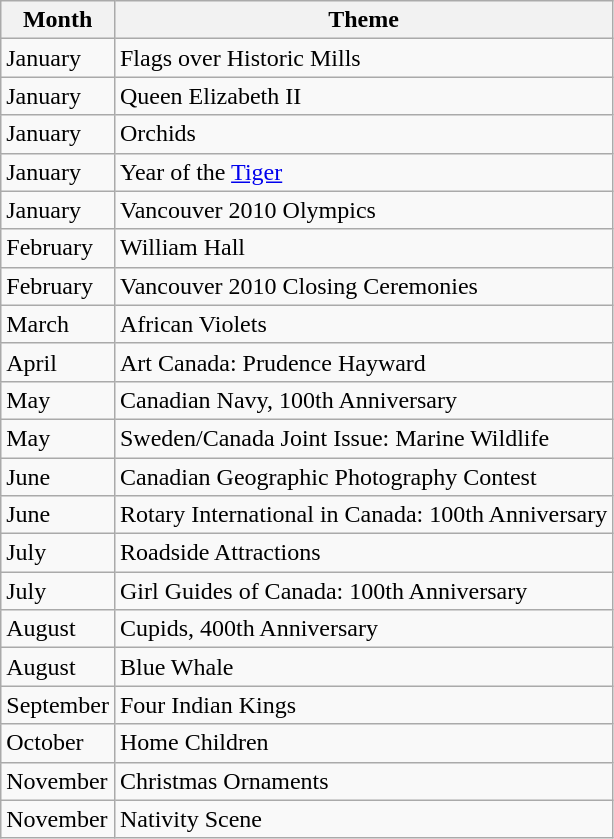<table class="wikitable sortable">
<tr>
<th>Month</th>
<th>Theme</th>
</tr>
<tr>
<td>January</td>
<td>Flags over Historic Mills</td>
</tr>
<tr>
<td>January</td>
<td>Queen Elizabeth II</td>
</tr>
<tr>
<td>January</td>
<td>Orchids</td>
</tr>
<tr>
<td>January</td>
<td>Year of the <a href='#'>Tiger</a></td>
</tr>
<tr>
<td>January</td>
<td>Vancouver 2010 Olympics</td>
</tr>
<tr>
<td>February</td>
<td>William Hall</td>
</tr>
<tr>
<td>February</td>
<td>Vancouver 2010 Closing Ceremonies</td>
</tr>
<tr>
<td>March</td>
<td>African Violets</td>
</tr>
<tr>
<td>April</td>
<td>Art Canada: Prudence Hayward</td>
</tr>
<tr>
<td>May</td>
<td>Canadian Navy, 100th Anniversary</td>
</tr>
<tr>
<td>May</td>
<td>Sweden/Canada Joint Issue: Marine Wildlife</td>
</tr>
<tr>
<td>June</td>
<td>Canadian Geographic Photography Contest</td>
</tr>
<tr>
<td>June</td>
<td>Rotary International in Canada: 100th Anniversary</td>
</tr>
<tr>
<td>July</td>
<td>Roadside Attractions</td>
</tr>
<tr>
<td>July</td>
<td>Girl Guides of Canada: 100th Anniversary</td>
</tr>
<tr>
<td>August</td>
<td>Cupids, 400th Anniversary</td>
</tr>
<tr>
<td>August</td>
<td>Blue Whale</td>
</tr>
<tr>
<td>September</td>
<td>Four Indian Kings</td>
</tr>
<tr>
<td>October</td>
<td>Home Children</td>
</tr>
<tr>
<td>November</td>
<td>Christmas Ornaments</td>
</tr>
<tr>
<td>November</td>
<td>Nativity Scene</td>
</tr>
</table>
